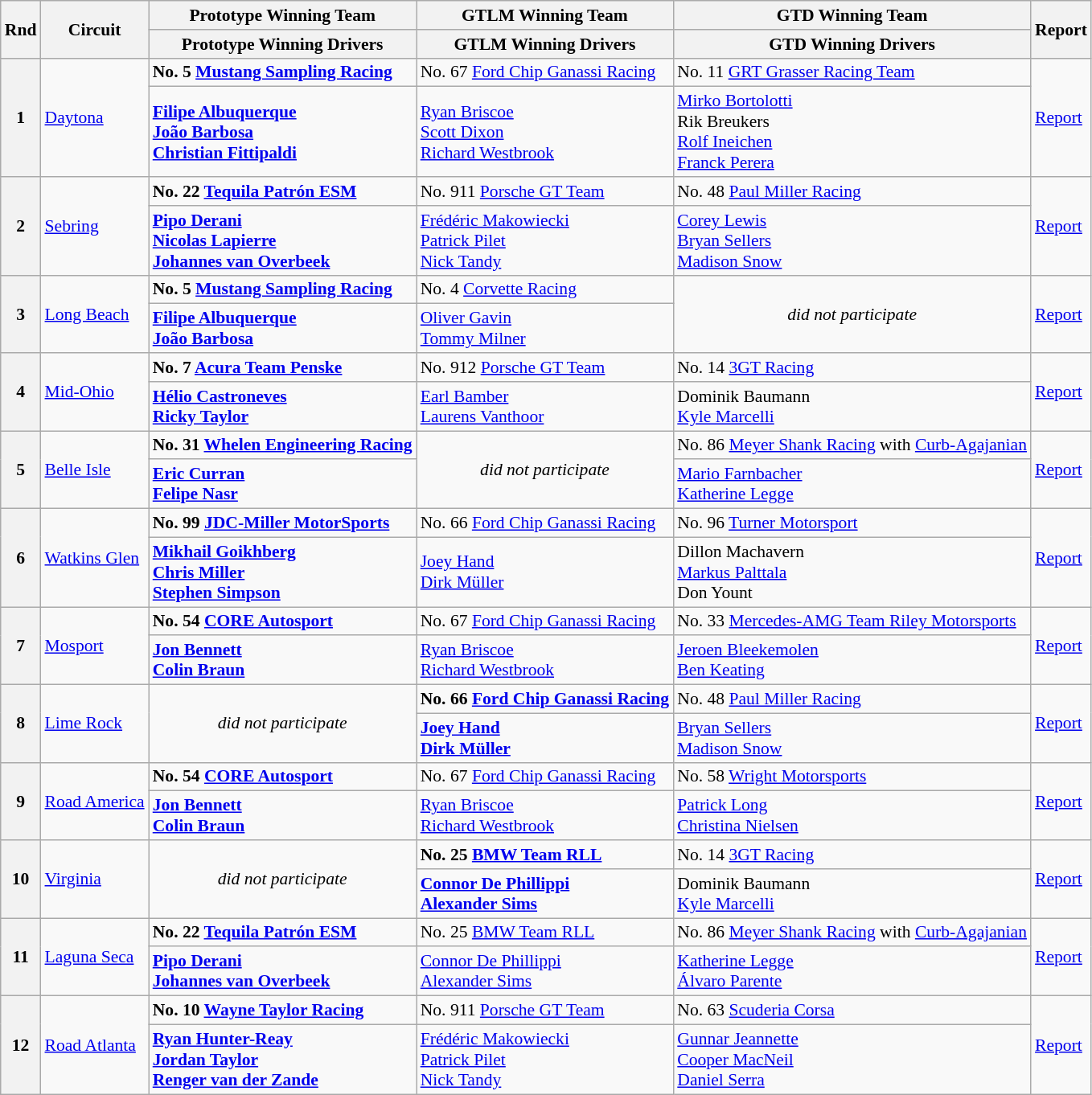<table class="wikitable" style="font-size: 90%">
<tr>
<th rowspan=2>Rnd</th>
<th rowspan=2>Circuit</th>
<th>Prototype Winning Team</th>
<th>GTLM Winning Team</th>
<th>GTD Winning Team</th>
<th rowspan=2>Report</th>
</tr>
<tr>
<th>Prototype Winning Drivers</th>
<th>GTLM Winning Drivers</th>
<th>GTD Winning Drivers</th>
</tr>
<tr>
<th rowspan=2>1</th>
<td rowspan=2><a href='#'>Daytona</a></td>
<td><strong> No. 5 <a href='#'>Mustang Sampling Racing</a></strong></td>
<td> No. 67 <a href='#'>Ford Chip Ganassi Racing</a></td>
<td> No. 11 <a href='#'>GRT Grasser Racing Team</a></td>
<td rowspan=2><a href='#'>Report</a></td>
</tr>
<tr>
<td><strong> <a href='#'>Filipe Albuquerque</a><br> <a href='#'>João Barbosa</a><br> <a href='#'>Christian Fittipaldi</a></strong></td>
<td> <a href='#'>Ryan Briscoe</a><br> <a href='#'>Scott Dixon</a><br> <a href='#'>Richard Westbrook</a></td>
<td> <a href='#'>Mirko Bortolotti</a><br> Rik Breukers<br> <a href='#'>Rolf Ineichen</a><br> <a href='#'>Franck Perera</a></td>
</tr>
<tr>
<th rowspan=2>2</th>
<td rowspan=2><a href='#'>Sebring</a></td>
<td><strong> No. 22 <a href='#'>Tequila Patrón ESM</a></strong></td>
<td> No. 911 <a href='#'>Porsche GT Team</a></td>
<td> No. 48 <a href='#'>Paul Miller Racing</a></td>
<td rowspan=2><a href='#'>Report</a></td>
</tr>
<tr>
<td><strong> <a href='#'>Pipo Derani</a><br> <a href='#'>Nicolas Lapierre</a><br> <a href='#'>Johannes van Overbeek</a></strong></td>
<td> <a href='#'>Frédéric Makowiecki</a><br> <a href='#'>Patrick Pilet</a><br> <a href='#'>Nick Tandy</a></td>
<td> <a href='#'>Corey Lewis</a><br> <a href='#'>Bryan Sellers</a><br> <a href='#'>Madison Snow</a></td>
</tr>
<tr>
<th rowspan=2>3</th>
<td rowspan=2><a href='#'>Long Beach</a></td>
<td><strong> No. 5 <a href='#'>Mustang Sampling Racing</a></strong></td>
<td> No. 4 <a href='#'>Corvette Racing</a></td>
<td rowspan=2 align=center><em>did not participate</em></td>
<td rowspan=2><a href='#'>Report</a></td>
</tr>
<tr>
<td><strong> <a href='#'>Filipe Albuquerque</a><br> <a href='#'>João Barbosa</a></strong></td>
<td> <a href='#'>Oliver Gavin</a><br> <a href='#'>Tommy Milner</a></td>
</tr>
<tr>
<th rowspan=2>4</th>
<td rowspan=2><a href='#'>Mid-Ohio</a></td>
<td><strong> No. 7 <a href='#'>Acura Team Penske</a></strong></td>
<td> No. 912 <a href='#'>Porsche GT Team</a></td>
<td> No. 14 <a href='#'>3GT Racing</a></td>
<td rowspan=2><a href='#'>Report</a></td>
</tr>
<tr>
<td><strong> <a href='#'>Hélio Castroneves</a><br> <a href='#'>Ricky Taylor</a></strong></td>
<td> <a href='#'>Earl Bamber</a><br> <a href='#'>Laurens Vanthoor</a></td>
<td> Dominik Baumann<br> <a href='#'>Kyle Marcelli</a></td>
</tr>
<tr>
<th rowspan=2>5</th>
<td rowspan=2><a href='#'>Belle Isle</a></td>
<td><strong> No. 31 <a href='#'>Whelen Engineering Racing</a></strong></td>
<td rowspan=2 align=center><em>did not participate</em></td>
<td> No. 86 <a href='#'>Meyer Shank Racing</a> with <a href='#'>Curb-Agajanian</a></td>
<td rowspan=2><a href='#'>Report</a></td>
</tr>
<tr>
<td><strong> <a href='#'>Eric Curran</a><br> <a href='#'>Felipe Nasr</a></strong></td>
<td> <a href='#'>Mario Farnbacher</a><br> <a href='#'>Katherine Legge</a></td>
</tr>
<tr>
<th rowspan=2>6</th>
<td rowspan=2><a href='#'>Watkins Glen</a></td>
<td><strong> No. 99 <a href='#'>JDC-Miller MotorSports</a></strong></td>
<td> No. 66 <a href='#'>Ford Chip Ganassi Racing</a></td>
<td> No. 96 <a href='#'>Turner Motorsport</a></td>
<td rowspan=2><a href='#'>Report</a></td>
</tr>
<tr>
<td><strong> <a href='#'>Mikhail Goikhberg</a><br> <a href='#'>Chris Miller</a><br> <a href='#'>Stephen Simpson</a></strong></td>
<td> <a href='#'>Joey Hand</a><br> <a href='#'>Dirk Müller</a></td>
<td> Dillon Machavern<br> <a href='#'>Markus Palttala</a><br> Don Yount</td>
</tr>
<tr>
<th rowspan=2>7</th>
<td rowspan=2><a href='#'>Mosport</a></td>
<td><strong> No. 54 <a href='#'>CORE Autosport</a></strong></td>
<td> No. 67 <a href='#'>Ford Chip Ganassi Racing</a></td>
<td> No. 33 <a href='#'>Mercedes-AMG Team Riley Motorsports</a></td>
<td rowspan=2><a href='#'>Report</a></td>
</tr>
<tr>
<td><strong> <a href='#'>Jon Bennett</a><br> <a href='#'>Colin Braun</a></strong></td>
<td> <a href='#'>Ryan Briscoe</a><br> <a href='#'>Richard Westbrook</a></td>
<td> <a href='#'>Jeroen Bleekemolen</a><br> <a href='#'>Ben Keating</a></td>
</tr>
<tr>
<th rowspan=2>8</th>
<td rowspan=2><a href='#'>Lime Rock</a></td>
<td rowspan=2 align=center><em>did not participate</em></td>
<td><strong> No. 66 <a href='#'>Ford Chip Ganassi Racing</a></strong></td>
<td> No. 48 <a href='#'>Paul Miller Racing</a></td>
<td rowspan=2><a href='#'>Report</a></td>
</tr>
<tr>
<td><strong> <a href='#'>Joey Hand</a><br> <a href='#'>Dirk Müller</a></strong></td>
<td> <a href='#'>Bryan Sellers</a><br> <a href='#'>Madison Snow</a></td>
</tr>
<tr>
<th rowspan=2>9</th>
<td rowspan=2><a href='#'>Road America</a></td>
<td><strong> No. 54 <a href='#'>CORE Autosport</a></strong></td>
<td> No. 67 <a href='#'>Ford Chip Ganassi Racing</a></td>
<td> No. 58 <a href='#'>Wright Motorsports</a></td>
<td rowspan=2><a href='#'>Report</a></td>
</tr>
<tr>
<td><strong> <a href='#'>Jon Bennett</a><br> <a href='#'>Colin Braun</a></strong></td>
<td> <a href='#'>Ryan Briscoe</a><br> <a href='#'>Richard Westbrook</a></td>
<td> <a href='#'>Patrick Long</a><br> <a href='#'>Christina Nielsen</a></td>
</tr>
<tr>
<th rowspan=2>10</th>
<td rowspan=2><a href='#'>Virginia</a></td>
<td rowspan=2 align=center><em>did not participate</em></td>
<td><strong> No. 25 <a href='#'>BMW Team RLL</a></strong></td>
<td> No. 14 <a href='#'>3GT Racing</a></td>
<td rowspan=2><a href='#'>Report</a></td>
</tr>
<tr>
<td><strong> <a href='#'>Connor De Phillippi</a><br> <a href='#'>Alexander Sims</a></strong></td>
<td> Dominik Baumann<br> <a href='#'>Kyle Marcelli</a></td>
</tr>
<tr>
<th rowspan=2>11</th>
<td rowspan=2><a href='#'>Laguna Seca</a></td>
<td><strong> No. 22 <a href='#'>Tequila Patrón ESM</a></strong></td>
<td> No. 25 <a href='#'>BMW Team RLL</a></td>
<td> No. 86 <a href='#'>Meyer Shank Racing</a> with <a href='#'>Curb-Agajanian</a></td>
<td rowspan=2><a href='#'>Report</a></td>
</tr>
<tr>
<td><strong> <a href='#'>Pipo Derani</a><br> <a href='#'>Johannes van Overbeek</a></strong></td>
<td> <a href='#'>Connor De Phillippi</a><br> <a href='#'>Alexander Sims</a></td>
<td> <a href='#'>Katherine Legge</a><br> <a href='#'>Álvaro Parente</a></td>
</tr>
<tr>
<th rowspan=2>12</th>
<td rowspan=2><a href='#'>Road Atlanta</a></td>
<td><strong> No. 10 <a href='#'>Wayne Taylor Racing</a></strong></td>
<td> No. 911 <a href='#'>Porsche GT Team</a></td>
<td> No. 63 <a href='#'>Scuderia Corsa</a></td>
<td rowspan=2><a href='#'>Report</a></td>
</tr>
<tr>
<td><strong> <a href='#'>Ryan Hunter-Reay</a><br> <a href='#'>Jordan Taylor</a><br> <a href='#'>Renger van der Zande</a></strong></td>
<td> <a href='#'>Frédéric Makowiecki</a><br> <a href='#'>Patrick Pilet</a><br> <a href='#'>Nick Tandy</a></td>
<td> <a href='#'>Gunnar Jeannette</a><br> <a href='#'>Cooper MacNeil</a><br> <a href='#'>Daniel Serra</a></td>
</tr>
</table>
